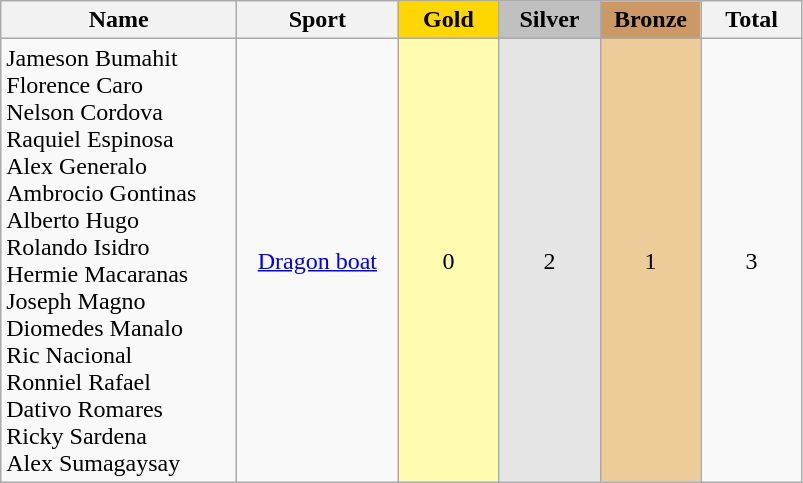<table class="wikitable" style="text-align:center;">
<tr>
<th width=150>Name</th>
<th width=100>Sport</th>
<td bgcolor=gold width=60><strong>Gold</strong></td>
<td bgcolor=silver width=60><strong>Silver</strong></td>
<td bgcolor=#cc9966 width=60><strong>Bronze</strong></td>
<th width=60>Total</th>
</tr>
<tr>
<td align=left>Jameson Bumahit<br>Florence Caro<br>Nelson Cordova<br>Raquiel Espinosa<br>Alex Generalo<br>Ambrocio Gontinas<br>Alberto Hugo<br>Rolando Isidro<br>Hermie Macaranas<br>Joseph Magno<br>Diomedes Manalo<br>Ric Nacional<br>Ronniel Rafael<br>Dativo Romares<br>Ricky Sardena<br>Alex Sumagaysay</td>
<td><a href='#'>Dragon boat</a></td>
<td bgcolor=#fffcaf>0</td>
<td bgcolor=#e5e5e5>2</td>
<td bgcolor=#eecc99>1</td>
<td>3</td>
</tr>
</table>
